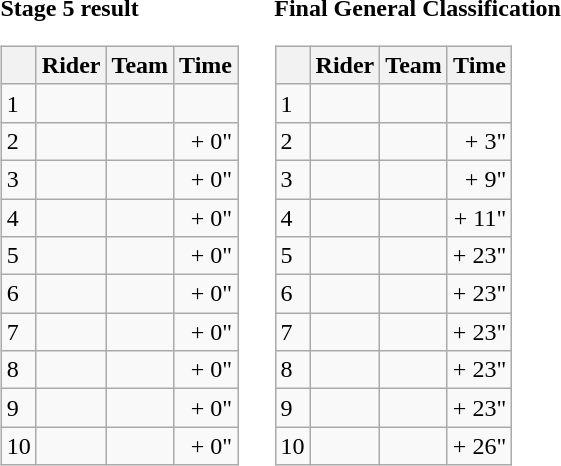<table>
<tr>
<td><strong>Stage 5 result</strong><br><table class="wikitable">
<tr>
<th></th>
<th>Rider</th>
<th>Team</th>
<th>Time</th>
</tr>
<tr>
<td>1</td>
<td></td>
<td></td>
<td align="right"></td>
</tr>
<tr>
<td>2</td>
<td></td>
<td></td>
<td align="right">+ 0"</td>
</tr>
<tr>
<td>3</td>
<td></td>
<td></td>
<td align="right">+ 0"</td>
</tr>
<tr>
<td>4</td>
<td></td>
<td></td>
<td align="right">+ 0"</td>
</tr>
<tr>
<td>5</td>
<td></td>
<td></td>
<td align="right">+ 0"</td>
</tr>
<tr>
<td>6</td>
<td> </td>
<td></td>
<td align="right">+ 0"</td>
</tr>
<tr>
<td>7</td>
<td></td>
<td></td>
<td align="right">+ 0"</td>
</tr>
<tr>
<td>8</td>
<td></td>
<td></td>
<td align="right">+ 0"</td>
</tr>
<tr>
<td>9</td>
<td></td>
<td></td>
<td align="right">+ 0"</td>
</tr>
<tr>
<td>10</td>
<td></td>
<td></td>
<td align="right">+ 0"</td>
</tr>
</table>
</td>
<td></td>
<td><strong>Final General Classification</strong><br><table class="wikitable">
<tr>
<th></th>
<th>Rider</th>
<th>Team</th>
<th>Time</th>
</tr>
<tr>
<td>1</td>
<td> </td>
<td></td>
<td align="right"></td>
</tr>
<tr>
<td>2</td>
<td></td>
<td></td>
<td align="right">+ 3"</td>
</tr>
<tr>
<td>3</td>
<td> </td>
<td></td>
<td align="right">+ 9"</td>
</tr>
<tr>
<td>4</td>
<td></td>
<td></td>
<td align="right">+ 11"</td>
</tr>
<tr>
<td>5</td>
<td></td>
<td></td>
<td align="right">+ 23"</td>
</tr>
<tr>
<td>6</td>
<td></td>
<td></td>
<td align="right">+ 23"</td>
</tr>
<tr>
<td>7</td>
<td></td>
<td></td>
<td align="right">+ 23"</td>
</tr>
<tr>
<td>8</td>
<td></td>
<td></td>
<td align="right">+ 23"</td>
</tr>
<tr>
<td>9</td>
<td></td>
<td></td>
<td align="right">+ 23"</td>
</tr>
<tr>
<td>10</td>
<td></td>
<td></td>
<td align="right">+ 26"</td>
</tr>
</table>
</td>
</tr>
</table>
